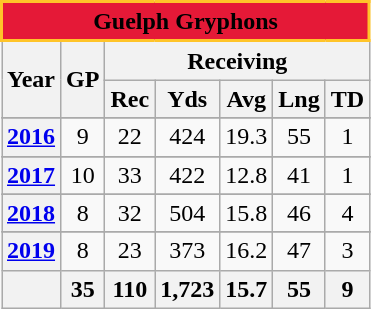<table class="wikitable" style="text-align: center;">
<tr>
<th colspan="17" style="background: #E51937; border: 2px solid #FFC429; color: #000000;">Guelph Gryphons</th>
</tr>
<tr>
<th rowspan="2">Year</th>
<th rowspan="2">GP</th>
<th colspan="5">Receiving</th>
</tr>
<tr>
<th>Rec</th>
<th>Yds</th>
<th>Avg</th>
<th>Lng</th>
<th>TD</th>
</tr>
<tr>
</tr>
<tr align=center>
<th><a href='#'>2016</a></th>
<td>9</td>
<td>22</td>
<td>424</td>
<td>19.3</td>
<td>55</td>
<td>1</td>
</tr>
<tr>
</tr>
<tr align=center>
<th><a href='#'>2017</a></th>
<td>10</td>
<td>33</td>
<td>422</td>
<td>12.8</td>
<td>41</td>
<td>1</td>
</tr>
<tr>
</tr>
<tr align=center>
<th><a href='#'>2018</a></th>
<td>8</td>
<td>32</td>
<td>504</td>
<td>15.8</td>
<td>46</td>
<td>4</td>
</tr>
<tr>
</tr>
<tr align=center>
<th><a href='#'>2019</a></th>
<td>8</td>
<td>23</td>
<td>373</td>
<td>16.2</td>
<td>47</td>
<td>3</td>
</tr>
<tr>
<th colspan="1"></th>
<th>35</th>
<th>110</th>
<th>1,723</th>
<th>15.7</th>
<th>55</th>
<th>9</th>
</tr>
</table>
